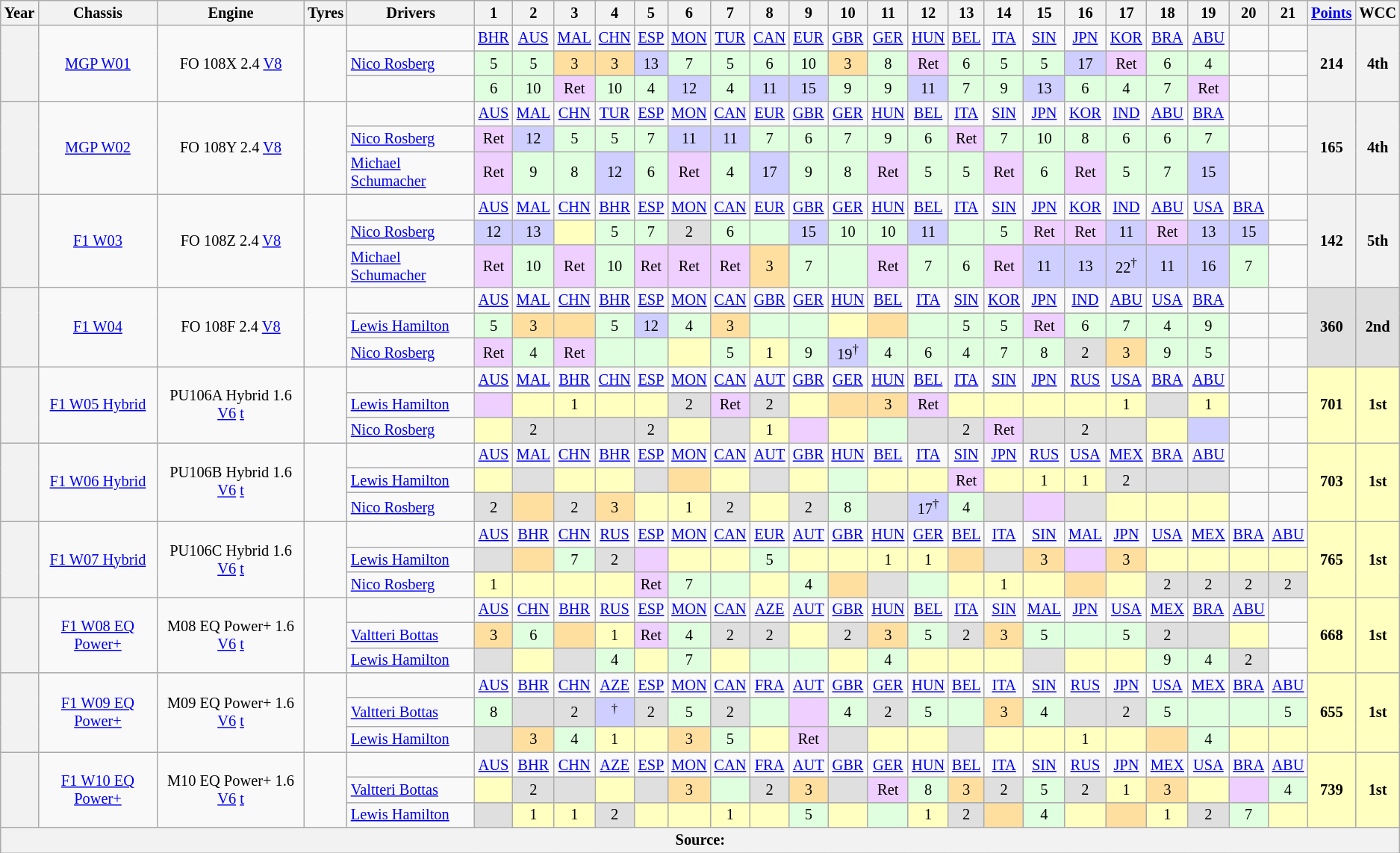<table class="wikitable" style="text-align:center; font-size:85%">
<tr>
<th>Year</th>
<th>Chassis</th>
<th>Engine</th>
<th>Tyres</th>
<th>Drivers</th>
<th>1</th>
<th>2</th>
<th>3</th>
<th>4</th>
<th>5</th>
<th>6</th>
<th>7</th>
<th>8</th>
<th>9</th>
<th>10</th>
<th>11</th>
<th>12</th>
<th>13</th>
<th>14</th>
<th>15</th>
<th>16</th>
<th>17</th>
<th>18</th>
<th>19</th>
<th>20</th>
<th>21</th>
<th><a href='#'>Points</a></th>
<th>WCC</th>
</tr>
<tr>
<th rowspan="3"></th>
<td rowspan="3"><a href='#'>MGP W01</a></td>
<td rowspan="3">FO 108X 2.4 <a href='#'>V8</a></td>
<td rowspan="3"></td>
<td></td>
<td><a href='#'>BHR</a></td>
<td><a href='#'>AUS</a></td>
<td><a href='#'>MAL</a></td>
<td><a href='#'>CHN</a></td>
<td><a href='#'>ESP</a></td>
<td><a href='#'>MON</a></td>
<td><a href='#'>TUR</a></td>
<td><a href='#'>CAN</a></td>
<td><a href='#'>EUR</a></td>
<td><a href='#'>GBR</a></td>
<td><a href='#'>GER</a></td>
<td><a href='#'>HUN</a></td>
<td><a href='#'>BEL</a></td>
<td><a href='#'>ITA</a></td>
<td><a href='#'>SIN</a></td>
<td><a href='#'>JPN</a></td>
<td><a href='#'>KOR</a></td>
<td><a href='#'>BRA</a></td>
<td><a href='#'>ABU</a></td>
<td></td>
<td></td>
<th rowspan="3">214</th>
<th rowspan="3">4th</th>
</tr>
<tr>
<td align="left"> <a href='#'>Nico Rosberg</a></td>
<td style="background-color:#DFFFDF">5</td>
<td style="background-color:#DFFFDF">5</td>
<td style="background-color:#FFDF9F">3</td>
<td style="background-color:#FFDF9F">3</td>
<td style="background-color:#cfcfff">13</td>
<td style="background-color:#DFFFDF">7</td>
<td style="background-color:#DFFFDF">5</td>
<td style="background-color:#DFFFDF">6</td>
<td style="background-color:#DFFFDF">10</td>
<td style="background-color:#FFDF9F">3</td>
<td style="background-color:#DFFFDF">8</td>
<td style="background-color:#EFCFFF">Ret</td>
<td style="background-color:#DFFFDE">6</td>
<td style="background-color:#DFFFDE">5</td>
<td style="background-color:#DFFFDE">5</td>
<td style="background-color:#CFCFFF">17</td>
<td style="background-color:#EFCFFF">Ret</td>
<td style="background-color:#DFFFDE">6</td>
<td style="background-color:#DFFFDE">4</td>
<td></td>
<td></td>
</tr>
<tr>
<td align="left"></td>
<td style="background-color:#DFFFDF">6</td>
<td style="background-color:#DFFFDF">10</td>
<td style="background-color:#EFCFFF">Ret</td>
<td style="background-color:#DFFFDF">10</td>
<td style="background-color:#DFFFDF">4</td>
<td style="background-color:#cfcfff">12</td>
<td style="background-color:#DFFFDF">4</td>
<td style="background-color:#cfcfff">11</td>
<td style="background-color:#cfcfff">15</td>
<td style="background-color:#DFFFDF">9</td>
<td style="background-color:#DFFFDF">9</td>
<td style="background-color:#cfcfff">11</td>
<td style="background-color:#DFFFDE">7</td>
<td style="background-color:#DFFFDE">9</td>
<td style="background-color:#cfcfff">13</td>
<td style="background-color:#DFFFDE">6</td>
<td style="background-color:#DFFFDE">4</td>
<td style="background-color:#DFFFDE">7</td>
<td style="background-color:#EFCFFF">Ret</td>
<td></td>
<td></td>
</tr>
<tr>
<th rowspan="3"></th>
<td rowspan="3"><a href='#'>MGP W02</a></td>
<td rowspan="3">FO 108Y 2.4 <a href='#'>V8</a></td>
<td rowspan="3"></td>
<td></td>
<td><a href='#'>AUS</a></td>
<td><a href='#'>MAL</a></td>
<td><a href='#'>CHN</a></td>
<td><a href='#'>TUR</a></td>
<td><a href='#'>ESP</a></td>
<td><a href='#'>MON</a></td>
<td><a href='#'>CAN</a></td>
<td><a href='#'>EUR</a></td>
<td><a href='#'>GBR</a></td>
<td><a href='#'>GER</a></td>
<td><a href='#'>HUN</a></td>
<td><a href='#'>BEL</a></td>
<td><a href='#'>ITA</a></td>
<td><a href='#'>SIN</a></td>
<td><a href='#'>JPN</a></td>
<td><a href='#'>KOR</a></td>
<td><a href='#'>IND</a></td>
<td><a href='#'>ABU</a></td>
<td><a href='#'>BRA</a></td>
<td></td>
<td></td>
<th rowspan="3">165</th>
<th rowspan="3">4th</th>
</tr>
<tr>
<td align="left"> <a href='#'>Nico Rosberg</a></td>
<td style="background-color:#EFCFFF">Ret</td>
<td style="background-color:#cfcfff">12</td>
<td style="background-color:#DFFFDE">5</td>
<td style="background-color:#DFFFDE">5</td>
<td style="background-color:#DFFFDE">7</td>
<td style="background-color:#cfcfff">11</td>
<td style="background-color:#cfcfff">11</td>
<td style="background-color:#DFFFDE">7</td>
<td style="background-color:#DFFFDE">6</td>
<td style="background-color:#DFFFDE">7</td>
<td style="background-color:#DFFFDE">9</td>
<td style="background-color:#DFFFDE">6</td>
<td style="background-color:#EFCFFF">Ret</td>
<td style="background-color:#DFFFDE">7</td>
<td style="background-color:#DFFFDE">10</td>
<td style="background-color:#DFFFDE">8</td>
<td style="background-color:#DFFFDE">6</td>
<td style="background-color:#DFFFDE">6</td>
<td style="background-color:#DFFFDE">7</td>
<td></td>
<td></td>
</tr>
<tr>
<td align="left"> <a href='#'>Michael Schumacher</a></td>
<td style="background-color:#EFCFFF">Ret</td>
<td style="background-color:#DFFFDE">9</td>
<td style="background-color:#DFFFDE">8</td>
<td style="background-color:#cfcfff">12</td>
<td style="background-color:#DFFFDE">6</td>
<td style="background-color:#EFCFFF">Ret</td>
<td style="background-color:#DFFFDE">4</td>
<td style="background-color:#cfcfff">17</td>
<td style="background-color:#DFFFDE">9</td>
<td style="background-color:#DFFFDE">8</td>
<td style="background-color:#EFCFFF">Ret</td>
<td style="background-color:#DFFFDE">5</td>
<td style="background-color:#DFFFDE">5</td>
<td style="background-color:#EFCFFF">Ret</td>
<td style="background-color:#DFFFDE">6</td>
<td style="background-color:#EFCFFF">Ret</td>
<td style="background-color:#DFFFDE">5</td>
<td style="background-color:#DFFFDE">7</td>
<td style="background-color:#CFCFFF">15</td>
<td></td>
<td></td>
</tr>
<tr>
<th rowspan="3"></th>
<td rowspan="3"><a href='#'>F1 W03</a></td>
<td rowspan="3">FO 108Z 2.4 <a href='#'>V8</a></td>
<td rowspan="3"></td>
<td></td>
<td><a href='#'>AUS</a></td>
<td><a href='#'>MAL</a></td>
<td><a href='#'>CHN</a></td>
<td><a href='#'>BHR</a></td>
<td><a href='#'>ESP</a></td>
<td><a href='#'>MON</a></td>
<td><a href='#'>CAN</a></td>
<td><a href='#'>EUR</a></td>
<td><a href='#'>GBR</a></td>
<td><a href='#'>GER</a></td>
<td><a href='#'>HUN</a></td>
<td><a href='#'>BEL</a></td>
<td><a href='#'>ITA</a></td>
<td><a href='#'>SIN</a></td>
<td><a href='#'>JPN</a></td>
<td><a href='#'>KOR</a></td>
<td><a href='#'>IND</a></td>
<td><a href='#'>ABU</a></td>
<td><a href='#'>USA</a></td>
<td><a href='#'>BRA</a></td>
<td></td>
<th rowspan="3">142</th>
<th rowspan="3">5th</th>
</tr>
<tr>
<td align="left"> <a href='#'>Nico Rosberg</a></td>
<td style="background-color:#cfcfff">12</td>
<td style="background-color:#cfcfff">13</td>
<td style="background-color:#ffffbf"></td>
<td style="background-color:#DFFFDf">5</td>
<td style="background-color:#DFFFDE">7</td>
<td style="background-color:#DFDFDF">2</td>
<td style="background-color:#DFFFDE">6</td>
<td style="background-color:#DFFFDE"></td>
<td style="background-color:#cfcfff">15</td>
<td style="background-color:#DFFFDE">10</td>
<td style="background-color:#DFFFDE">10</td>
<td style="background-color:#cfcfff">11</td>
<td style="background-color:#DFFFDE"></td>
<td style="background-color:#DFFFDE">5</td>
<td style="background-color:#EFCFFF">Ret</td>
<td style="background-color:#EFCFFF">Ret</td>
<td style="background-color:#cfcfff">11</td>
<td style="background-color:#EFCFFF">Ret</td>
<td style="background-color:#cfcfff">13</td>
<td style="background-color:#cfcfff">15</td>
<td></td>
</tr>
<tr>
<td align="left"> <a href='#'>Michael Schumacher</a></td>
<td style="background-color:#EFCFFF">Ret</td>
<td style="background-color:#DFFFDE">10</td>
<td style="background-color:#EFCFFF">Ret</td>
<td style="background-color:#DFFFDE">10</td>
<td style="background-color:#EFCFFF">Ret</td>
<td style="background-color:#EFCFFF">Ret</td>
<td style="background-color:#EFCFFF">Ret</td>
<td style="background-color:#FFDF9F">3</td>
<td style="background-color:#DFFFDE">7</td>
<td style="background-color:#DFFFDE"></td>
<td style="background-color:#EFCFFF">Ret</td>
<td style="background-color:#DFFFDE">7</td>
<td style="background-color:#DFFFDE">6</td>
<td style="background-color:#EFCFFF">Ret</td>
<td style="background-color:#cfcfff">11</td>
<td style="background-color:#cfcfff">13</td>
<td style="background-color:#cfcfff">22<sup>†</sup></td>
<td style="background-color:#cfcfff">11</td>
<td style="background-color:#cfcfff">16</td>
<td style="background-color:#DFFFDE">7</td>
<td></td>
</tr>
<tr>
<th rowspan="3"></th>
<td rowspan="3"><a href='#'>F1 W04</a></td>
<td rowspan="3">FO 108F 2.4 <a href='#'>V8</a></td>
<td rowspan="3"></td>
<td></td>
<td><a href='#'>AUS</a></td>
<td><a href='#'>MAL</a></td>
<td><a href='#'>CHN</a></td>
<td><a href='#'>BHR</a></td>
<td><a href='#'>ESP</a></td>
<td><a href='#'>MON</a></td>
<td><a href='#'>CAN</a></td>
<td><a href='#'>GBR</a></td>
<td><a href='#'>GER</a></td>
<td><a href='#'>HUN</a></td>
<td><a href='#'>BEL</a></td>
<td><a href='#'>ITA</a></td>
<td><a href='#'>SIN</a></td>
<td><a href='#'>KOR</a></td>
<td><a href='#'>JPN</a></td>
<td><a href='#'>IND</a></td>
<td><a href='#'>ABU</a></td>
<td><a href='#'>USA</a></td>
<td><a href='#'>BRA</a></td>
<td></td>
<td></td>
<th rowspan="3" style="background-color:#DFDFDF">360</th>
<th rowspan="3" style="background-color:#DFDFDF">2nd</th>
</tr>
<tr>
<td align="left"> <a href='#'>Lewis Hamilton</a></td>
<td style="background-color:#DFFFDF">5</td>
<td style="background-color:#FFDF9F">3</td>
<td style="background-color:#FFDF9F"></td>
<td style="background-color:#DFFFDF">5</td>
<td style="background-color:#CFCFFF">12</td>
<td style="background-color:#DFFFDF">4</td>
<td style="background-color:#FFDF9F">3</td>
<td style="background-color:#DFFFDF"></td>
<td style="background-color:#DFFFDF"></td>
<td style="background-color:#FFFFBF"></td>
<td style="background-color:#FFDF9F"></td>
<td style="background-color:#DFFFDF"></td>
<td style="background-color:#DFFFDF">5</td>
<td style="background-color:#DFFFDF">5</td>
<td style="background-color:#EFCFFF">Ret</td>
<td style="background-color:#DFFFDF">6</td>
<td style="background-color:#DFFFDF">7</td>
<td style="background-color:#DFFFDF">4</td>
<td style="background-color:#DFFFDF">9</td>
<td></td>
<td></td>
</tr>
<tr>
<td align="left"> <a href='#'>Nico Rosberg</a></td>
<td style="background-color:#EFCFFF">Ret</td>
<td style="background-color:#DFFFDF">4</td>
<td style="background-color:#EFCFFF">Ret</td>
<td style="background-color:#DFFFDF"></td>
<td style="background-color:#DFFFDF"></td>
<td style="background-color:#FFFFBF"></td>
<td style="background-color:#DFFFDF">5</td>
<td style="background-color:#FFFFBF">1</td>
<td style="background-color:#DFFFDF">9</td>
<td style="background-color:#CFCFFF">19<sup>†</sup></td>
<td style="background-color:#DFFFDF">4</td>
<td style="background-color:#DFFFDF">6</td>
<td style="background-color:#DFFFDF">4</td>
<td style="background-color:#DFFFDF">7</td>
<td style="background-color:#DFFFDF">8</td>
<td style="background-color:#DFDFDF">2</td>
<td style="background-color:#FFDF9F">3</td>
<td style="background-color:#DFFFDF">9</td>
<td style="background-color:#DFFFDF">5</td>
<td></td>
<td></td>
</tr>
<tr>
<th rowspan="3"></th>
<td rowspan="3"><a href='#'>F1 W05 Hybrid</a></td>
<td rowspan="3">PU106A Hybrid 1.6 <a href='#'>V6</a> <a href='#'>t</a></td>
<td rowspan="3"></td>
<td></td>
<td><a href='#'>AUS</a></td>
<td><a href='#'>MAL</a></td>
<td><a href='#'>BHR</a></td>
<td><a href='#'>CHN</a></td>
<td><a href='#'>ESP</a></td>
<td><a href='#'>MON</a></td>
<td><a href='#'>CAN</a></td>
<td><a href='#'>AUT</a></td>
<td><a href='#'>GBR</a></td>
<td><a href='#'>GER</a></td>
<td><a href='#'>HUN</a></td>
<td><a href='#'>BEL</a></td>
<td><a href='#'>ITA</a></td>
<td><a href='#'>SIN</a></td>
<td><a href='#'>JPN</a></td>
<td><a href='#'>RUS</a></td>
<td><a href='#'>USA</a></td>
<td><a href='#'>BRA</a></td>
<td><a href='#'>ABU</a></td>
<td></td>
<td></td>
<th rowspan="3" style="background-color:#ffffbf">701</th>
<th rowspan="3" style="background-color:#ffffbf">1st</th>
</tr>
<tr>
<td align="left"> <a href='#'>Lewis Hamilton</a></td>
<td style="background-color:#EFCFFF"></td>
<td style="background-color:#ffffbf"></td>
<td style="background-color:#ffffbf">1</td>
<td style="background-color:#ffffbf"></td>
<td style="background-color:#ffffbf"></td>
<td style="background-color:#DFDFDF">2</td>
<td style="background-color:#EFCFFF">Ret</td>
<td style="background-color:#DFDFDF">2</td>
<td style="background-color:#ffffbf"></td>
<td style="background-color:#ffdf9f"></td>
<td style="background-color:#ffdf9f">3</td>
<td style="background-color:#EFCFFF">Ret</td>
<td style="background-color:#ffffbf"></td>
<td style="background-color:#ffffbf"></td>
<td style="background-color:#ffffbf"></td>
<td style="background-color:#ffffbf"></td>
<td style="background-color:#ffffbf">1</td>
<td style="background-color:#DFDFDF"></td>
<td style="background-color:#ffffbf">1</td>
<td></td>
<td></td>
</tr>
<tr>
<td align="left"> <a href='#'>Nico Rosberg</a></td>
<td style="background-color:#ffffbf"></td>
<td style="background-color:#DFDFDF">2</td>
<td style="background-color:#DFDFDF"></td>
<td style="background-color:#DFDFDF"></td>
<td style="background-color:#DFDFDF">2</td>
<td style="background-color:#ffffbf"></td>
<td style="background-color:#DFDFDF"></td>
<td style="background-color:#ffffbf">1</td>
<td style="background-color:#EFCFFF"></td>
<td style="background-color:#ffffbf"></td>
<td style="background-color:#DFFFDF"></td>
<td style="background-color:#DFDFDF"></td>
<td style="background-color:#DFDFDF">2</td>
<td style="background-color:#EFCFFF">Ret</td>
<td style="background-color:#DFDFDF"></td>
<td style="background-color:#DFDFDF">2</td>
<td style="background-color:#DFDFDF"></td>
<td style="background-color:#ffffbf"></td>
<td style="background-color:#CFCFFF"></td>
<td></td>
<td></td>
</tr>
<tr>
<th rowspan="3"></th>
<td rowspan="3"><a href='#'>F1 W06 Hybrid</a></td>
<td rowspan="3">PU106B Hybrid 1.6 <a href='#'>V6</a> <a href='#'>t</a></td>
<td rowspan="3"></td>
<td></td>
<td><a href='#'>AUS</a></td>
<td><a href='#'>MAL</a></td>
<td><a href='#'>CHN</a></td>
<td><a href='#'>BHR</a></td>
<td><a href='#'>ESP</a></td>
<td><a href='#'>MON</a></td>
<td><a href='#'>CAN</a></td>
<td><a href='#'>AUT</a></td>
<td><a href='#'>GBR</a></td>
<td><a href='#'>HUN</a></td>
<td><a href='#'>BEL</a></td>
<td><a href='#'>ITA</a></td>
<td><a href='#'>SIN</a></td>
<td><a href='#'>JPN</a></td>
<td><a href='#'>RUS</a></td>
<td><a href='#'>USA</a></td>
<td><a href='#'>MEX</a></td>
<td><a href='#'>BRA</a></td>
<td><a href='#'>ABU</a></td>
<td></td>
<td></td>
<th rowspan="3" style="background-color:#ffffbf">703</th>
<th rowspan="3" style="background-color:#ffffbf">1st</th>
</tr>
<tr>
<td align="left"> <a href='#'>Lewis Hamilton</a></td>
<td style="background-color:#ffffbf"></td>
<td style="background-color:#DFDFDF"></td>
<td style="background-color:#ffffbf"></td>
<td style="background-color:#ffffbf"></td>
<td style="background-color:#DFDFDF"></td>
<td style="background-color:#FFDF9F"></td>
<td style="background-color:#ffffbf"></td>
<td style="background-color:#DFDFDF"></td>
<td style="background-color:#ffffbf"></td>
<td style="background-color:#DFFFDF"></td>
<td style="background-color:#ffffbf"></td>
<td style="background-color:#ffffbf"></td>
<td style="background-color:#EFCFFF">Ret</td>
<td style="background-color:#ffffbf"></td>
<td style="background-color:#ffffbf">1</td>
<td style="background-color:#ffffbf">1</td>
<td style="background-color:#DFDFDF">2</td>
<td style="background-color:#DFDFDF"></td>
<td style="background-color:#DFDFDF"></td>
<td></td>
<td></td>
</tr>
<tr>
<td align="left"> <a href='#'>Nico Rosberg</a></td>
<td style="background-color:#DFDFDF">2</td>
<td style="background-color:#ffdf9f"></td>
<td style="background-color:#DFDFDF">2</td>
<td style="background-color:#ffdf9f">3</td>
<td style="background-color:#ffffbf"></td>
<td style="background-color:#ffffbf">1</td>
<td style="background-color:#DFDFDF">2</td>
<td style="background-color:#ffffbf"></td>
<td style="background-color:#DFDFDF">2</td>
<td style="background-color:#DFFFDF">8</td>
<td style="background-color:#DFDFDF"></td>
<td style="background-color:#CFCFFF">17<sup>†</sup></td>
<td style="background-color:#DFFFDF">4</td>
<td style="background-color:#DFDFDF"></td>
<td style="background-color:#EFCFFF"></td>
<td style="background-color:#DFDFDF"></td>
<td style="background-color:#ffffbf"></td>
<td style="background-color:#ffffbf"></td>
<td style="background-color:#ffffbf"></td>
<td></td>
<td></td>
</tr>
<tr>
<th rowspan="3"></th>
<td rowspan="3"><a href='#'>F1 W07 Hybrid</a></td>
<td rowspan="3">PU106C Hybrid 1.6 <a href='#'>V6</a> <a href='#'>t</a></td>
<td rowspan="3"></td>
<td></td>
<td><a href='#'>AUS</a></td>
<td><a href='#'>BHR</a></td>
<td><a href='#'>CHN</a></td>
<td><a href='#'>RUS</a></td>
<td><a href='#'>ESP</a></td>
<td><a href='#'>MON</a></td>
<td><a href='#'>CAN</a></td>
<td><a href='#'>EUR</a></td>
<td><a href='#'>AUT</a></td>
<td><a href='#'>GBR</a></td>
<td><a href='#'>HUN</a></td>
<td><a href='#'>GER</a></td>
<td><a href='#'>BEL</a></td>
<td><a href='#'>ITA</a></td>
<td><a href='#'>SIN</a></td>
<td><a href='#'>MAL</a></td>
<td><a href='#'>JPN</a></td>
<td><a href='#'>USA</a></td>
<td><a href='#'>MEX</a></td>
<td><a href='#'>BRA</a></td>
<td><a href='#'>ABU</a></td>
<th rowspan="3" style="background-color:#ffffbf">765</th>
<th rowspan="3" style="background-color:#ffffbf">1st</th>
</tr>
<tr>
<td align="left"> <a href='#'>Lewis Hamilton</a></td>
<td style="background-color:#DFDFDF"></td>
<td style="background-color:#FFDF9F"></td>
<td style="background-color:#DFFFDF">7</td>
<td style="background-color:#DFDFDF">2</td>
<td style="background-color:#EFCFFF"></td>
<td style="background-color:#ffffbf"></td>
<td style="background-color:#ffffbf"></td>
<td style="background-color:#DFFFDF">5</td>
<td style="background-color:#ffffbf"></td>
<td style="background-color:#ffffbf"></td>
<td style="background-color:#ffffbf">1</td>
<td style="background-color:#ffffbf">1</td>
<td style="background-color:#FFDF9F"></td>
<td style="background-color:#DFDFDF"></td>
<td style="background-color:#FFDF9F">3</td>
<td style="background-color:#EFCFFF"></td>
<td style="background-color:#FFDF9F">3</td>
<td style="background-color:#ffffbf"></td>
<td style="background-color:#ffffbf"></td>
<td style="background-color:#ffffbf"></td>
<td style="background-color:#ffffbf"></td>
</tr>
<tr>
<td align="left"> <a href='#'>Nico Rosberg</a></td>
<td style="background-color:#ffffbf">1</td>
<td style="background-color:#ffffbf"></td>
<td style="background-color:#ffffbf"></td>
<td style="background-color:#ffffbf"></td>
<td style="background-color:#efcfff">Ret</td>
<td style="background-color:#DFFFDF">7</td>
<td style="background-color:#DFFFDF"></td>
<td style="background-color:#ffffbf"></td>
<td style="background-color:#DFFFDF">4</td>
<td style="background-color:#FFDF9F"></td>
<td style="background-color:#DFDFDF"></td>
<td style="background-color:#DFFFDF"></td>
<td style="background-color:#ffffbf"></td>
<td style="background-color:#ffffbf">1</td>
<td style="background-color:#ffffbf"></td>
<td style="background-color:#FFDF9F"></td>
<td style="background-color:#ffffbf"></td>
<td style="background-color:#DFDFDF">2</td>
<td style="background-color:#DFDFDF">2</td>
<td style="background-color:#DFDFDF">2</td>
<td style="background-color:#DFDFDF">2</td>
</tr>
<tr>
<th rowspan="3"></th>
<td rowspan="3"><a href='#'>F1 W08 EQ Power+</a></td>
<td rowspan="3">M08 EQ Power+ 1.6 <a href='#'>V6</a> <a href='#'>t</a></td>
<td rowspan="3"></td>
<td></td>
<td><a href='#'>AUS</a></td>
<td><a href='#'>CHN</a></td>
<td><a href='#'>BHR</a></td>
<td><a href='#'>RUS</a></td>
<td><a href='#'>ESP</a></td>
<td><a href='#'>MON</a></td>
<td><a href='#'>CAN</a></td>
<td><a href='#'>AZE</a></td>
<td><a href='#'>AUT</a></td>
<td><a href='#'>GBR</a></td>
<td><a href='#'>HUN</a></td>
<td><a href='#'>BEL</a></td>
<td><a href='#'>ITA</a></td>
<td><a href='#'>SIN</a></td>
<td><a href='#'>MAL</a></td>
<td><a href='#'>JPN</a></td>
<td><a href='#'>USA</a></td>
<td><a href='#'>MEX</a></td>
<td><a href='#'>BRA</a></td>
<td><a href='#'>ABU</a></td>
<td></td>
<th rowspan="3" style="background-color:#ffffbf">668</th>
<th rowspan="3" style="background-color:#ffffbf">1st</th>
</tr>
<tr>
<td align="left"> <a href='#'>Valtteri Bottas</a></td>
<td style="background-color:#FFDF9F">3</td>
<td style="background-color:#DFFFDF">6</td>
<td style="background-color:#FFDF9F"></td>
<td style="background-color:#ffffbf">1</td>
<td style="background-color:#EFCFFF">Ret</td>
<td style="background-color:#DFFFDF">4</td>
<td style="background-color:#dfdfdf">2</td>
<td style="background-color:#dfdfdf">2</td>
<td style="background-color:#ffffbf"></td>
<td style="background-color:#dfdfdf">2</td>
<td style="background-color:#FFDF9F">3</td>
<td style="background-color:#DFFFDF">5</td>
<td style="background-color:#dfdfdf">2</td>
<td style="background-color:#FFDF9F">3</td>
<td style="background-color:#DFFFDF">5</td>
<td style="background-color:#DFFFDF"></td>
<td style="background-color:#DFFFDF">5</td>
<td style="background-color:#dfdfdf">2</td>
<td style="background-color:#dfdfdf"></td>
<td style="background-color:#ffffbf"></td>
<td></td>
</tr>
<tr>
<td align="left"> <a href='#'>Lewis Hamilton</a></td>
<td style="background-color:#dfdfdf"></td>
<td style="background-color:#ffffbf"></td>
<td style="background-color:#dfdfdf"></td>
<td style="background-color:#DFFFDF">4</td>
<td style="background-color:#ffffbf"></td>
<td style="background-color:#DFFFDF">7</td>
<td style="background-color:#ffffbf"></td>
<td style="background-color:#DFFFDF"></td>
<td style="background-color:#DFFFDF"></td>
<td style="background-color:#ffffbf"></td>
<td style="background-color:#DFFFDF">4</td>
<td style="background-color:#ffffbf"></td>
<td style="background-color:#ffffbf"></td>
<td style="background-color:#ffffbf"></td>
<td style="background-color:#dfdfdf"></td>
<td style="background-color:#ffffbf"></td>
<td style="background-color:#ffffbf"></td>
<td style="background-color:#DFFFDF">9</td>
<td style="background-color:#DFFFDF">4</td>
<td style="background-color:#dfdfdf">2</td>
<td></td>
</tr>
<tr>
<th rowspan="3"></th>
<td rowspan="3"><a href='#'>F1 W09 EQ Power+</a></td>
<td rowspan="3">M09 EQ Power+ 1.6 <a href='#'>V6</a> <a href='#'>t</a></td>
<td rowspan="3"></td>
<td></td>
<td><a href='#'>AUS</a></td>
<td><a href='#'>BHR</a></td>
<td><a href='#'>CHN</a></td>
<td><a href='#'>AZE</a></td>
<td><a href='#'>ESP</a></td>
<td><a href='#'>MON</a></td>
<td><a href='#'>CAN</a></td>
<td><a href='#'>FRA</a></td>
<td><a href='#'>AUT</a></td>
<td><a href='#'>GBR</a></td>
<td><a href='#'>GER</a></td>
<td><a href='#'>HUN</a></td>
<td><a href='#'>BEL</a></td>
<td><a href='#'>ITA</a></td>
<td><a href='#'>SIN</a></td>
<td><a href='#'>RUS</a></td>
<td><a href='#'>JPN</a></td>
<td><a href='#'>USA</a></td>
<td><a href='#'>MEX</a></td>
<td><a href='#'>BRA</a></td>
<td><a href='#'>ABU</a></td>
<th rowspan="3" style="background-color:#ffffbf">655</th>
<th rowspan="3" style="background-color:#ffffbf">1st</th>
</tr>
<tr>
<td align="left"> <a href='#'>Valtteri Bottas</a></td>
<td style="background-color:#DFFFDF">8</td>
<td style="background-color:#dfdfdf"></td>
<td style="background-color:#dfdfdf">2</td>
<td style="background-color:#CFCFFF"><sup>†</sup></td>
<td style="background-color:#dfdfdf">2</td>
<td style="background-color:#DFFFDF">5</td>
<td style="background-color:#dfdfdf">2</td>
<td style="background-color:#DFFFDF"></td>
<td style="background-color:#EFCFFF"></td>
<td style="background-color:#DFFFDF">4</td>
<td style="background-color:#dfdfdf">2</td>
<td style="background-color:#DFFFDF">5</td>
<td style="background-color:#DFFFDF"></td>
<td style="background-color:#FFDF9F">3</td>
<td style="background-color:#DFFFDF">4</td>
<td style="background-color:#dfdfdf"></td>
<td style="background-color:#dfdfdf">2</td>
<td style="background-color:#DFFFDF">5</td>
<td style="background-color:#DFFFDF"></td>
<td style="background-color:#DFFFDF"></td>
<td style="background-color:#DFFFDF">5</td>
</tr>
<tr>
<td align="left"> <a href='#'>Lewis Hamilton</a></td>
<td style="background-color:#dfdfdf"></td>
<td style="background-color:#FFDF9F">3</td>
<td style="background-color:#DFFFDF">4</td>
<td style="background-color:#ffffbf">1</td>
<td style="background-color:#ffffbf"></td>
<td style="background-color:#FFDF9F">3</td>
<td style="background-color:#DFFFDF">5</td>
<td style="background-color:#ffffbf"></td>
<td style="background-color:#EFCFFF">Ret</td>
<td style="background-color:#dfdfdf"></td>
<td style="background-color:#ffffbf"></td>
<td style="background-color:#ffffbf"></td>
<td style="background-color:#dfdfdf"></td>
<td style="background-color:#ffffbf"></td>
<td style="background-color:#ffffbf"></td>
<td style="background-color:#ffffbf">1</td>
<td style="background-color:#ffffbf"></td>
<td style="background-color:#FFDF9F"></td>
<td style="background-color:#DFFFDF">4</td>
<td style="background-color:#ffffbf"></td>
<td style="background-color:#ffffbf"></td>
</tr>
<tr>
<th rowspan="3"></th>
<td rowspan="3"><a href='#'>F1 W10 EQ Power+</a></td>
<td rowspan="3">M10 EQ Power+ 1.6 <a href='#'>V6</a> <a href='#'>t</a></td>
<td rowspan="3"></td>
<td></td>
<td><a href='#'>AUS</a></td>
<td><a href='#'>BHR</a></td>
<td><a href='#'>CHN</a></td>
<td><a href='#'>AZE</a></td>
<td><a href='#'>ESP</a></td>
<td><a href='#'>MON</a></td>
<td><a href='#'>CAN</a></td>
<td><a href='#'>FRA</a></td>
<td><a href='#'>AUT</a></td>
<td><a href='#'>GBR</a></td>
<td><a href='#'>GER</a></td>
<td><a href='#'>HUN</a></td>
<td><a href='#'>BEL</a></td>
<td><a href='#'>ITA</a></td>
<td><a href='#'>SIN</a></td>
<td><a href='#'>RUS</a></td>
<td><a href='#'>JPN</a></td>
<td><a href='#'>MEX</a></td>
<td><a href='#'>USA</a></td>
<td><a href='#'>BRA</a></td>
<td><a href='#'>ABU</a></td>
<th rowspan="3" style="background-color:#ffffbf">739</th>
<th rowspan="3" style="background-color:#ffffbf">1st</th>
</tr>
<tr>
<td align="left"> <a href='#'>Valtteri Bottas</a></td>
<td style="background-color:#ffffbf"></td>
<td style="background-color:#dfdfdf">2</td>
<td style="background-color:#dfdfdf"></td>
<td style="background-color:#ffffbf"></td>
<td style="background-color:#dfdfdf"></td>
<td style="background-color:#FFDF9F">3</td>
<td style="background-color:#DFFFDF"></td>
<td style="background-color:#dfdfdf">2</td>
<td style="background-color:#FFDF9F">3</td>
<td style="background-color:#dfdfdf"></td>
<td style="background-color:#EFCFFF">Ret</td>
<td style="background-color:#DFFFDF">8</td>
<td style="background-color:#FFDF9F">3</td>
<td style="background-color:#dfdfdf">2</td>
<td style="background-color:#DFFFDF">5</td>
<td style="background-color:#dfdfdf">2</td>
<td style="background-color:#ffffbf">1</td>
<td style="background-color:#FFDF9F">3</td>
<td style="background-color:#ffffbf"></td>
<td style="background-color:#EFCFFF"></td>
<td style="background-color:#DFFFDF">4</td>
</tr>
<tr>
<td align="left"> <a href='#'>Lewis Hamilton</a></td>
<td style="background-color:#dfdfdf"></td>
<td style="background-color:#ffffbf">1</td>
<td style="background-color:#ffffbf">1</td>
<td style="background-color:#dfdfdf">2</td>
<td style="background-color:#ffffbf"></td>
<td style="background-color:#ffffbf"></td>
<td style="background-color:#ffffbf">1</td>
<td style="background-color:#ffffbf"></td>
<td style="background-color:#DFFFDF">5</td>
<td style="background-color:#ffffbf"></td>
<td style="background-color:#DFFFDF"></td>
<td style="background-color:#ffffbf">1</td>
<td style="background-color:#dfdfdf">2</td>
<td style="background-color:#FFDF9F"></td>
<td style="background-color:#DFFFDF">4</td>
<td style="background-color:#ffffbf"></td>
<td style="background-color:#FFDF9F"></td>
<td style="background-color:#ffffbf">1</td>
<td style="background-color:#dfdfdf">2</td>
<td style="background-color:#DFFFDF">7</td>
<td style="background-color:#ffffbf"></td>
</tr>
<tr>
<th colspan="28">Source:</th>
</tr>
</table>
